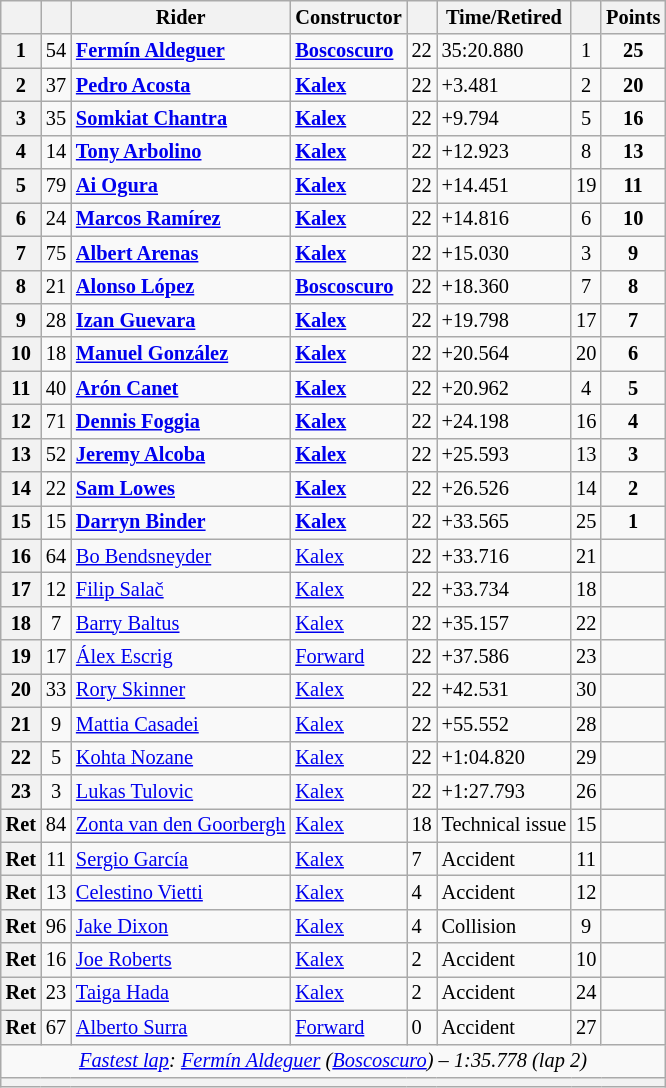<table class="wikitable sortable" style="font-size: 85%;">
<tr>
<th scope="col"></th>
<th scope="col"></th>
<th scope="col">Rider</th>
<th scope="col">Constructor</th>
<th scope="col" class="unsortable"></th>
<th scope="col" class="unsortable">Time/Retired</th>
<th scope="col"></th>
<th scope="col">Points</th>
</tr>
<tr>
<th scope="row">1</th>
<td align="center">54</td>
<td data-sort-value="ald"> <strong><a href='#'>Fermín Aldeguer</a></strong></td>
<td><strong><a href='#'>Boscoscuro</a></strong></td>
<td>22</td>
<td>35:20.880</td>
<td align="center">1</td>
<td align="center"><strong>25</strong></td>
</tr>
<tr>
<th scope="row">2</th>
<td align="center">37</td>
<td data-sort-value="aco"> <strong><a href='#'>Pedro Acosta</a></strong></td>
<td><strong><a href='#'>Kalex</a></strong></td>
<td>22</td>
<td>+3.481</td>
<td align="center">2</td>
<td align="center"><strong>20</strong></td>
</tr>
<tr>
<th scope="row">3</th>
<td align="center">35</td>
<td data-sort-value="cha"> <strong><a href='#'>Somkiat Chantra</a></strong></td>
<td><strong><a href='#'>Kalex</a></strong></td>
<td>22</td>
<td>+9.794</td>
<td align="center">5</td>
<td align="center"><strong>16</strong></td>
</tr>
<tr>
<th scope="row">4</th>
<td align="center">14</td>
<td data-sort-value="arb"> <strong><a href='#'>Tony Arbolino</a></strong></td>
<td><strong><a href='#'>Kalex</a></strong></td>
<td>22</td>
<td>+12.923</td>
<td align="center">8</td>
<td align="center"><strong>13</strong></td>
</tr>
<tr>
<th scope="row">5</th>
<td align="center">79</td>
<td data-sort-value="ogu"> <strong><a href='#'>Ai Ogura</a></strong></td>
<td><strong><a href='#'>Kalex</a></strong></td>
<td>22</td>
<td>+14.451</td>
<td align="center">19</td>
<td align="center"><strong>11</strong></td>
</tr>
<tr>
<th scope="row">6</th>
<td align="center">24</td>
<td data-sort-value="ram"> <strong><a href='#'>Marcos Ramírez</a></strong></td>
<td><strong><a href='#'>Kalex</a></strong></td>
<td>22</td>
<td>+14.816</td>
<td align="center">6</td>
<td align="center"><strong>10</strong></td>
</tr>
<tr>
<th scope="row">7</th>
<td align="center">75</td>
<td data-sort-value="are"> <strong><a href='#'>Albert Arenas</a></strong></td>
<td><strong><a href='#'>Kalex</a></strong></td>
<td>22</td>
<td>+15.030</td>
<td align="center">3</td>
<td align="center"><strong>9</strong></td>
</tr>
<tr>
<th scope="row">8</th>
<td align="center">21</td>
<td data-sort-value="lop"> <strong><a href='#'>Alonso López</a></strong></td>
<td><strong><a href='#'>Boscoscuro</a></strong></td>
<td>22</td>
<td>+18.360</td>
<td align="center">7</td>
<td align="center"><strong>8</strong></td>
</tr>
<tr>
<th scope="row">9</th>
<td align="center">28</td>
<td data-sort-value="gue"> <strong><a href='#'>Izan Guevara</a></strong></td>
<td><strong><a href='#'>Kalex</a></strong></td>
<td>22</td>
<td>+19.798</td>
<td align="center">17</td>
<td align="center"><strong>7</strong></td>
</tr>
<tr>
<th scope="row">10</th>
<td align="center">18</td>
<td data-sort-value="gon"> <strong><a href='#'>Manuel González</a></strong></td>
<td><strong><a href='#'>Kalex</a></strong></td>
<td>22</td>
<td>+20.564</td>
<td align="center">20</td>
<td align="center"><strong>6</strong></td>
</tr>
<tr>
<th scope="row">11</th>
<td align="center">40</td>
<td data-sort-value="can"> <strong><a href='#'>Arón Canet</a></strong></td>
<td><strong><a href='#'>Kalex</a></strong></td>
<td>22</td>
<td>+20.962</td>
<td align="center">4</td>
<td align="center"><strong>5</strong></td>
</tr>
<tr>
<th scope="row">12</th>
<td align="center">71</td>
<td data-sort-value="fog"> <strong><a href='#'>Dennis Foggia</a></strong></td>
<td><strong><a href='#'>Kalex</a></strong></td>
<td>22</td>
<td>+24.198</td>
<td align="center">16</td>
<td align="center"><strong>4</strong></td>
</tr>
<tr>
<th scope="row">13</th>
<td align="center">52</td>
<td data-sort-value="alc"> <strong><a href='#'>Jeremy Alcoba</a></strong></td>
<td><strong><a href='#'>Kalex</a></strong></td>
<td>22</td>
<td>+25.593</td>
<td align="center">13</td>
<td align="center"><strong>3</strong></td>
</tr>
<tr>
<th scope="row">14</th>
<td align="center">22</td>
<td data-sort-value="low"> <strong><a href='#'>Sam Lowes</a></strong></td>
<td><strong><a href='#'>Kalex</a></strong></td>
<td>22</td>
<td>+26.526</td>
<td align="center">14</td>
<td align="center"><strong>2</strong></td>
</tr>
<tr>
<th scope="row">15</th>
<td align="center">15</td>
<td data-sort-value="bin"> <strong><a href='#'>Darryn Binder</a></strong></td>
<td><strong><a href='#'>Kalex</a></strong></td>
<td>22</td>
<td>+33.565</td>
<td align="center">25</td>
<td align="center"><strong>1</strong></td>
</tr>
<tr>
<th scope="row">16</th>
<td align="center">64</td>
<td data-sort-value="ben"> <a href='#'>Bo Bendsneyder</a></td>
<td><a href='#'>Kalex</a></td>
<td>22</td>
<td>+33.716</td>
<td align="center">21</td>
<td align="center"></td>
</tr>
<tr>
<th scope="row">17</th>
<td align="center">12</td>
<td data-sort-value="sal"> <a href='#'>Filip Salač</a></td>
<td><a href='#'>Kalex</a></td>
<td>22</td>
<td>+33.734</td>
<td align="center">18</td>
<td align="center"></td>
</tr>
<tr>
<th scope="row">18</th>
<td align="center">7</td>
<td data-sort-value="bal"> <a href='#'>Barry Baltus</a></td>
<td><a href='#'>Kalex</a></td>
<td>22</td>
<td>+35.157</td>
<td align="center">22</td>
<td align="center"></td>
</tr>
<tr>
<th scope="row">19</th>
<td align="center">17</td>
<td data-sort-value="esc"> <a href='#'>Álex Escrig</a></td>
<td><a href='#'>Forward</a></td>
<td>22</td>
<td>+37.586</td>
<td align="center">23</td>
<td align="center"></td>
</tr>
<tr>
<th scope="row">20</th>
<td align="center">33</td>
<td data-sort-value="ski"> <a href='#'>Rory Skinner</a></td>
<td><a href='#'>Kalex</a></td>
<td>22</td>
<td>+42.531</td>
<td align="center">30</td>
<td align="center"></td>
</tr>
<tr>
<th scope="row">21</th>
<td align="center">9</td>
<td data-sort-value="cas"> <a href='#'>Mattia Casadei</a></td>
<td><a href='#'>Kalex</a></td>
<td>22</td>
<td>+55.552</td>
<td align="center">28</td>
<td align="center"></td>
</tr>
<tr>
<th scope="row">22</th>
<td align="center">5</td>
<td data-sort-value="noz"> <a href='#'>Kohta Nozane</a></td>
<td><a href='#'>Kalex</a></td>
<td>22</td>
<td>+1:04.820</td>
<td align="center">29</td>
<td></td>
</tr>
<tr>
<th scope="row">23</th>
<td align="center">3</td>
<td data-sort-value="tul"> <a href='#'>Lukas Tulovic</a></td>
<td><a href='#'>Kalex</a></td>
<td>22</td>
<td>+1:27.793</td>
<td align="center">26</td>
<td align="center"></td>
</tr>
<tr>
<th scope="row">Ret</th>
<td align="center">84</td>
<td data-sort-value="goo"> <a href='#'>Zonta van den Goorbergh</a></td>
<td><a href='#'>Kalex</a></td>
<td>18</td>
<td>Technical issue</td>
<td align="center">15</td>
<td align="center"></td>
</tr>
<tr>
<th scope="row">Ret</th>
<td align="center">11</td>
<td data-sort-value="gar"> <a href='#'>Sergio García</a></td>
<td><a href='#'>Kalex</a></td>
<td>7</td>
<td>Accident</td>
<td align="center">11</td>
<td align="center"></td>
</tr>
<tr>
<th scope="row">Ret</th>
<td align="center">13</td>
<td data-sort-value="vie"> <a href='#'>Celestino Vietti</a></td>
<td><a href='#'>Kalex</a></td>
<td>4</td>
<td>Accident</td>
<td align="center">12</td>
<td></td>
</tr>
<tr>
<th scope="row">Ret</th>
<td align="center">96</td>
<td data-sort-value="dix"> <a href='#'>Jake Dixon</a></td>
<td><a href='#'>Kalex</a></td>
<td>4</td>
<td>Collision</td>
<td align="center">9</td>
<td align="center"></td>
</tr>
<tr>
<th scope="row">Ret</th>
<td align="center">16</td>
<td data-sort-value="rob"> <a href='#'>Joe Roberts</a></td>
<td><a href='#'>Kalex</a></td>
<td>2</td>
<td>Accident</td>
<td align="center">10</td>
<td align="center"></td>
</tr>
<tr>
<th scope="row">Ret</th>
<td align="center">23</td>
<td data-sort-value="had"> <a href='#'>Taiga Hada</a></td>
<td><a href='#'>Kalex</a></td>
<td>2</td>
<td>Accident</td>
<td align="center">24</td>
<td align="center"></td>
</tr>
<tr>
<th scope="row">Ret</th>
<td align="center">67</td>
<td data-sort-value="sur"> <a href='#'>Alberto Surra</a></td>
<td><a href='#'>Forward</a></td>
<td>0</td>
<td>Accident</td>
<td align="center">27</td>
<td></td>
</tr>
<tr class="sortbottom">
<td colspan="8" style="text-align:center"><em><a href='#'>Fastest lap</a>:  <a href='#'>Fermín Aldeguer</a> (<a href='#'>Boscoscuro</a>) – 1:35.778 (lap 2)</em></td>
</tr>
<tr>
<th colspan=8></th>
</tr>
</table>
